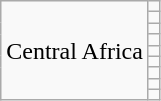<table class="wikitable">
<tr>
<td rowspan="12">Central Africa</td>
<td></td>
</tr>
<tr>
<td></td>
</tr>
<tr>
<td></td>
</tr>
<tr>
<td></td>
</tr>
<tr>
<td></td>
</tr>
<tr>
<td></td>
</tr>
<tr>
<td></td>
</tr>
<tr>
<td></td>
</tr>
<tr>
<td></td>
</tr>
</table>
